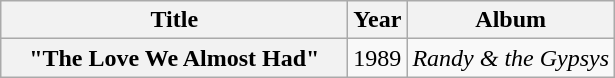<table class="wikitable plainrowheaders" style="text-align:center;" border="1">
<tr>
<th scope="col" style="width:14em;">Title</th>
<th scope="col">Year</th>
<th scope="col">Album</th>
</tr>
<tr>
<th scope="row">"The Love We Almost Had"</th>
<td>1989</td>
<td><em>Randy & the Gypsys</em></td>
</tr>
</table>
